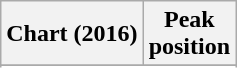<table class="wikitable sortable plainrowheaders">
<tr>
<th scope="col">Chart (2016)</th>
<th scope="col">Peak<br>position</th>
</tr>
<tr>
</tr>
<tr>
</tr>
<tr>
</tr>
<tr>
</tr>
<tr>
</tr>
<tr>
</tr>
<tr>
</tr>
<tr>
</tr>
</table>
